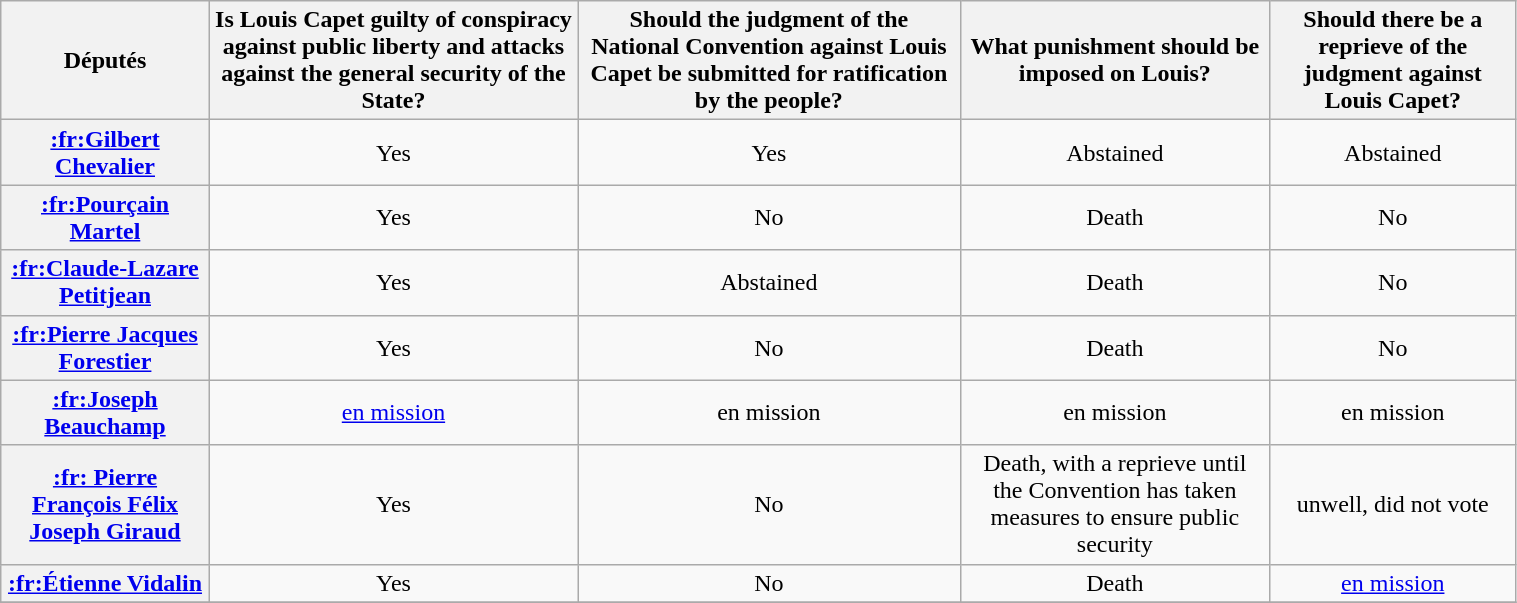<table class="wikitable sortable" style="text-align:center; width:80%;">
<tr>
<th scope=col>Députés</th>
<th scope=col>Is Louis Capet guilty of conspiracy against public liberty and attacks against the general security of the State?</th>
<th scope=col>Should the judgment of the National Convention against Louis Capet be submitted for ratification by the people?</th>
<th scope=col>What punishment should be imposed on Louis?</th>
<th scope=col>Should there be a reprieve of the judgment against Louis Capet?</th>
</tr>
<tr>
<th scope=row><a href='#'>:fr:Gilbert Chevalier</a></th>
<td>Yes</td>
<td>Yes</td>
<td>Abstained</td>
<td>Abstained</td>
</tr>
<tr>
<th scope=row><a href='#'>:fr:Pourçain Martel</a></th>
<td>Yes</td>
<td>No</td>
<td>Death</td>
<td>No</td>
</tr>
<tr>
<th scope=row><a href='#'>:fr:Claude-Lazare Petitjean</a></th>
<td>Yes</td>
<td>Abstained</td>
<td>Death</td>
<td>No</td>
</tr>
<tr>
<th scope=row><a href='#'>:fr:Pierre Jacques Forestier</a></th>
<td>Yes</td>
<td>No</td>
<td>Death</td>
<td>No</td>
</tr>
<tr>
<th scope=row><a href='#'>:fr:Joseph Beauchamp</a></th>
<td><a href='#'>en mission</a></td>
<td>en mission</td>
<td>en mission</td>
<td>en mission</td>
</tr>
<tr>
<th scope=row><a href='#'>:fr: Pierre François Félix Joseph Giraud</a></th>
<td>Yes</td>
<td>No</td>
<td>Death, with a reprieve until the Convention has taken measures to ensure public security</td>
<td>unwell, did not vote</td>
</tr>
<tr>
<th scope=row><a href='#'>:fr:Étienne Vidalin</a></th>
<td>Yes</td>
<td>No</td>
<td>Death</td>
<td><a href='#'>en mission</a></td>
</tr>
<tr>
</tr>
</table>
